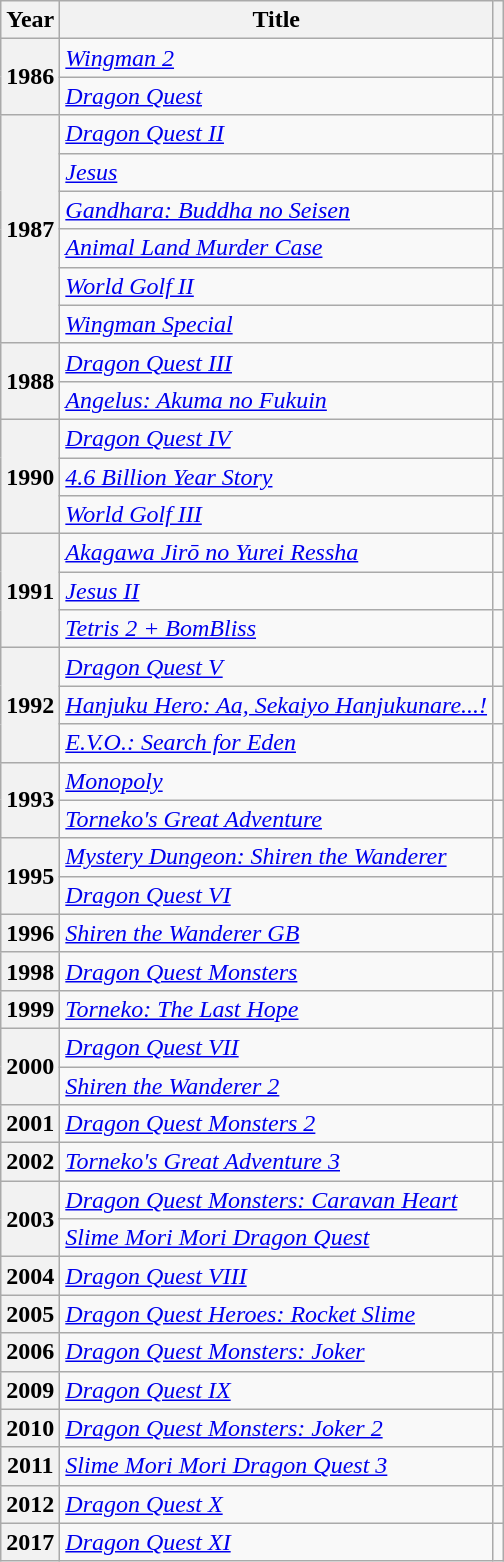<table class="wikitable sortable" width:auto">
<tr>
<th>Year</th>
<th>Title</th>
<th></th>
</tr>
<tr>
<th scope="row" rowspan="2">1986</th>
<td><em><a href='#'>Wingman 2</a></em></td>
<td></td>
</tr>
<tr>
<td><em><a href='#'>Dragon Quest</a></em></td>
<td></td>
</tr>
<tr>
<th scope="row" rowspan="6">1987</th>
<td><em><a href='#'>Dragon Quest II</a></em></td>
<td></td>
</tr>
<tr>
<td><em><a href='#'>Jesus</a></em></td>
<td></td>
</tr>
<tr>
<td><em><a href='#'>Gandhara: Buddha no Seisen</a></em></td>
<td></td>
</tr>
<tr>
<td><em><a href='#'>Animal Land Murder Case</a></em></td>
<td></td>
</tr>
<tr>
<td><em><a href='#'>World Golf II</a></em></td>
<td></td>
</tr>
<tr>
<td><em><a href='#'>Wingman Special</a></em></td>
<td></td>
</tr>
<tr>
<th scope="row" rowspan="2">1988</th>
<td><em><a href='#'>Dragon Quest III</a></em></td>
<td></td>
</tr>
<tr>
<td><em><a href='#'>Angelus: Akuma no Fukuin</a></em></td>
<td></td>
</tr>
<tr>
<th scope="row" rowspan="3">1990</th>
<td><em><a href='#'>Dragon Quest IV</a></em></td>
<td></td>
</tr>
<tr>
<td><em><a href='#'>4.6 Billion Year Story</a></em></td>
<td></td>
</tr>
<tr>
<td><em><a href='#'>World Golf III</a></em></td>
<td></td>
</tr>
<tr>
<th scope="row" rowspan="3">1991</th>
<td><em><a href='#'>Akagawa Jirō no Yurei Ressha</a></em></td>
<td></td>
</tr>
<tr>
<td><em><a href='#'>Jesus II</a></em></td>
<td></td>
</tr>
<tr>
<td><em><a href='#'>Tetris 2 + BomBliss</a></em></td>
<td></td>
</tr>
<tr>
<th scope="row" rowspan="3">1992</th>
<td><em><a href='#'>Dragon Quest V</a></em></td>
<td></td>
</tr>
<tr>
<td><em><a href='#'>Hanjuku Hero: Aa, Sekaiyo Hanjukunare...!</a></em></td>
<td></td>
</tr>
<tr>
<td><em><a href='#'>E.V.O.: Search for Eden</a></em></td>
<td></td>
</tr>
<tr>
<th scope="row" rowspan="2">1993</th>
<td><em><a href='#'>Monopoly</a></em></td>
<td></td>
</tr>
<tr>
<td><em><a href='#'>Torneko's Great Adventure</a></em></td>
<td></td>
</tr>
<tr>
<th scope="row" rowspan="2">1995</th>
<td><em><a href='#'>Mystery Dungeon: Shiren the Wanderer</a></em></td>
<td></td>
</tr>
<tr>
<td><em><a href='#'>Dragon Quest VI</a></em></td>
<td></td>
</tr>
<tr>
<th scope="row" rowspan="1">1996</th>
<td><em><a href='#'>Shiren the Wanderer GB</a></em></td>
<td></td>
</tr>
<tr>
<th scope="row">1998</th>
<td><em><a href='#'>Dragon Quest Monsters</a></em></td>
<td></td>
</tr>
<tr>
<th scope="row">1999</th>
<td><em><a href='#'>Torneko: The Last Hope</a></em></td>
<td></td>
</tr>
<tr>
<th scope="row" rowspan="2">2000</th>
<td><em><a href='#'>Dragon Quest VII</a></em></td>
<td></td>
</tr>
<tr>
<td><em><a href='#'>Shiren the Wanderer 2</a></em></td>
<td></td>
</tr>
<tr>
<th scope="row">2001</th>
<td><em><a href='#'>Dragon Quest Monsters 2</a></em></td>
<td></td>
</tr>
<tr>
<th scope="row">2002</th>
<td><em><a href='#'>Torneko's Great Adventure 3</a></em></td>
<td></td>
</tr>
<tr>
<th rowspan="2" scope="row">2003</th>
<td><em><a href='#'>Dragon Quest Monsters: Caravan Heart</a></em></td>
<td></td>
</tr>
<tr>
<td><em><a href='#'>Slime Mori Mori Dragon Quest</a></em></td>
<td></td>
</tr>
<tr>
<th scope="row">2004</th>
<td><em><a href='#'>Dragon Quest VIII</a></em></td>
<td></td>
</tr>
<tr>
<th scope="row">2005</th>
<td><em><a href='#'>Dragon Quest Heroes: Rocket Slime</a></em></td>
<td></td>
</tr>
<tr>
<th scope="row">2006</th>
<td><em><a href='#'>Dragon Quest Monsters: Joker</a></em></td>
<td></td>
</tr>
<tr>
<th scope="row">2009</th>
<td><em><a href='#'>Dragon Quest IX</a></em></td>
<td></td>
</tr>
<tr>
<th scope="row">2010</th>
<td><em><a href='#'>Dragon Quest Monsters: Joker 2</a></em></td>
<td></td>
</tr>
<tr>
<th scope="row">2011</th>
<td><em><a href='#'>Slime Mori Mori Dragon Quest 3</a></em></td>
<td></td>
</tr>
<tr>
<th scope="row">2012</th>
<td><em><a href='#'>Dragon Quest X</a></em></td>
<td></td>
</tr>
<tr>
<th scope="row">2017</th>
<td><em><a href='#'>Dragon Quest XI</a></em></td>
<td></td>
</tr>
</table>
